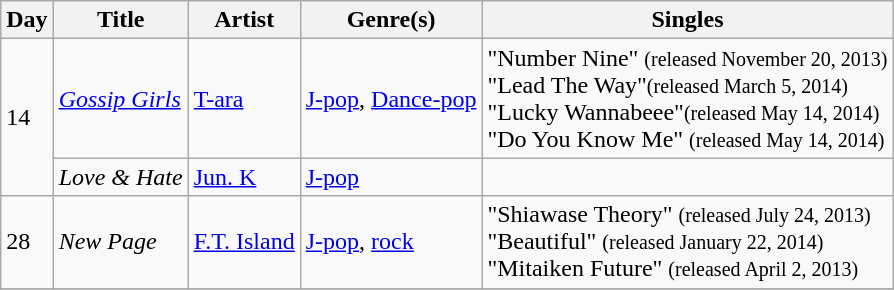<table class="wikitable sortable" style="text-align: left;">
<tr>
<th>Day</th>
<th>Title</th>
<th>Artist</th>
<th>Genre(s)</th>
<th>Singles</th>
</tr>
<tr>
<td rowspan=2>14</td>
<td><em><a href='#'>Gossip Girls</a></em></td>
<td><a href='#'>T-ara</a></td>
<td><a href='#'>J-pop</a>, <a href='#'>Dance-pop</a></td>
<td>"Number Nine" <small>(released November 20, 2013)</small><br>"Lead The Way"<small>(released March 5, 2014)</small><br>"Lucky Wannabeee"<small>(released May 14, 2014)</small><br>"Do You Know Me" <small>(released May 14, 2014)</small><br></td>
</tr>
<tr>
<td><em>Love & Hate</em></td>
<td><a href='#'>Jun. K</a></td>
<td><a href='#'>J-pop</a></td>
<td></td>
</tr>
<tr>
<td>28</td>
<td><em>New Page</em></td>
<td><a href='#'>F.T. Island</a></td>
<td><a href='#'>J-pop</a>, <a href='#'>rock</a></td>
<td>"Shiawase Theory" <small>(released July 24, 2013)</small><br>"Beautiful" <small>(released January 22, 2014)</small><br>"Mitaiken Future" <small>(released April 2, 2013)</small></td>
</tr>
<tr>
</tr>
</table>
